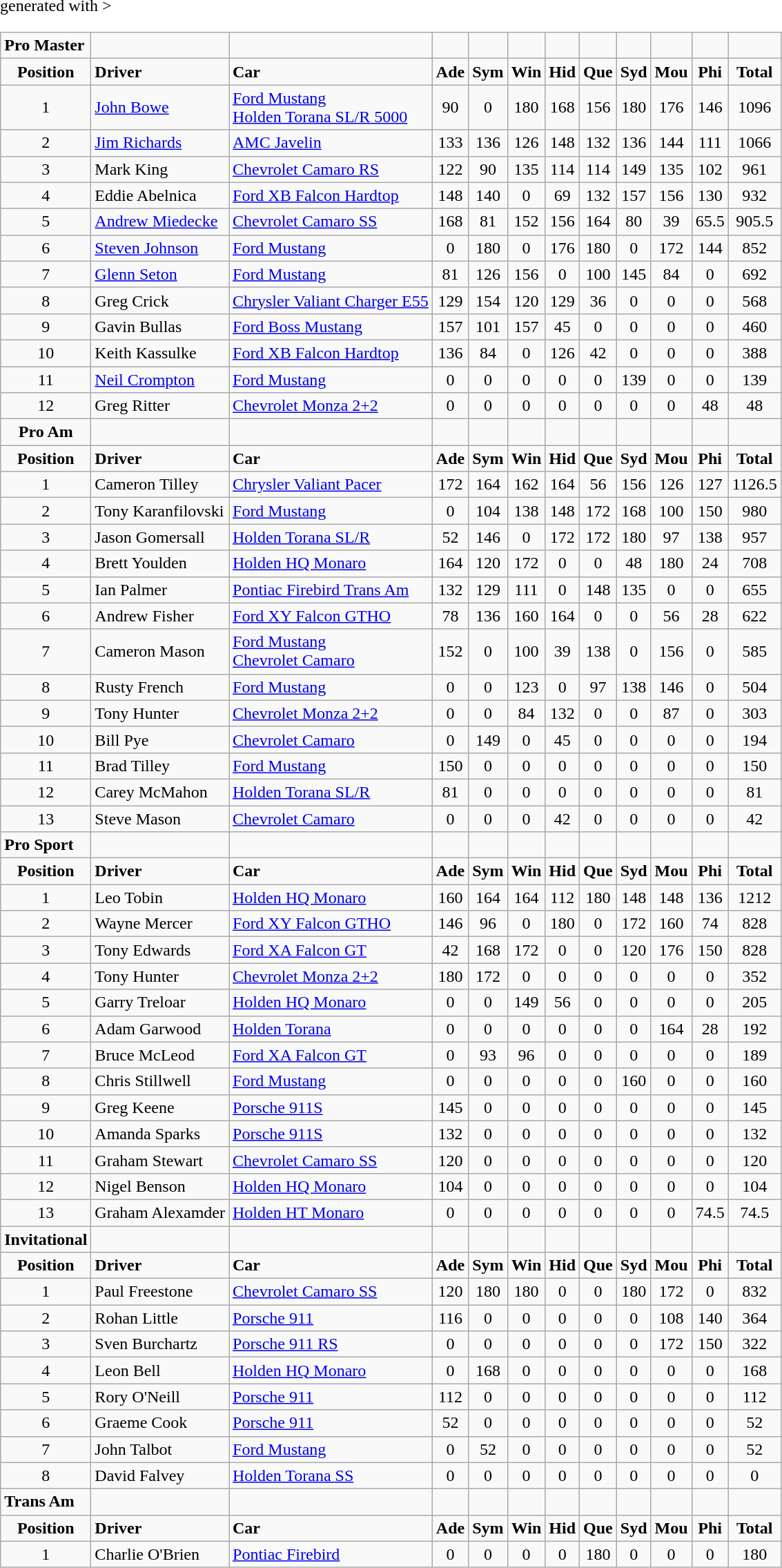<table class="wikitable" <hiddentext>generated with >
<tr>
<td style="font-weight:bold" height="14">Pro Master</td>
<td> </td>
<td> </td>
<td> </td>
<td> </td>
<td> </td>
<td> </td>
<td> </td>
<td> </td>
<td> </td>
<td> </td>
<td> </td>
</tr>
<tr style="font-weight:bold">
<td height="14" align="center">Position</td>
<td>Driver</td>
<td>Car</td>
<td align="center">Ade</td>
<td align="center">Sym</td>
<td align="center">Win</td>
<td align="center">Hid</td>
<td align="center">Que</td>
<td align="center">Syd</td>
<td align="center">Mou</td>
<td align="center">Phi</td>
<td align="center">Total</td>
</tr>
<tr>
<td height="14" align="center">1</td>
<td><a href='#'>John Bowe</a></td>
<td><a href='#'>Ford Mustang</a> <br> <a href='#'>Holden Torana SL/R 5000</a></td>
<td align="center">90</td>
<td align="center">0</td>
<td align="center">180</td>
<td align="center">168</td>
<td align="center">156</td>
<td align="center">180</td>
<td align="center">176</td>
<td align="center">146</td>
<td align="center">1096</td>
</tr>
<tr>
<td height="14" align="center">2</td>
<td><a href='#'>Jim Richards</a></td>
<td><a href='#'>AMC Javelin</a></td>
<td align="center">133</td>
<td align="center">136</td>
<td align="center">126</td>
<td align="center">148</td>
<td align="center">132</td>
<td align="center">136</td>
<td align="center">144</td>
<td align="center">111</td>
<td align="center">1066</td>
</tr>
<tr>
<td height="14" align="center">3</td>
<td>Mark King</td>
<td><a href='#'>Chevrolet Camaro RS</a></td>
<td align="center">122</td>
<td align="center">90</td>
<td align="center">135</td>
<td align="center">114</td>
<td align="center">114</td>
<td align="center">149</td>
<td align="center">135</td>
<td align="center">102</td>
<td align="center">961</td>
</tr>
<tr>
<td height="14" align="center">4</td>
<td>Eddie Abelnica</td>
<td><a href='#'>Ford XB Falcon Hardtop</a></td>
<td align="center">148</td>
<td align="center">140</td>
<td align="center">0</td>
<td align="center">69</td>
<td align="center">132</td>
<td align="center">157</td>
<td align="center">156</td>
<td align="center">130</td>
<td align="center">932</td>
</tr>
<tr>
<td height="14" align="center">5</td>
<td><a href='#'>Andrew Miedecke</a></td>
<td><a href='#'>Chevrolet Camaro SS</a></td>
<td align="center">168</td>
<td align="center">81</td>
<td align="center">152</td>
<td align="center">156</td>
<td align="center">164</td>
<td align="center">80</td>
<td align="center">39</td>
<td align="center">65.5</td>
<td align="center">905.5</td>
</tr>
<tr>
<td height="14" align="center">6</td>
<td><a href='#'>Steven Johnson</a></td>
<td><a href='#'>Ford Mustang</a></td>
<td align="center">0</td>
<td align="center">180</td>
<td align="center">0</td>
<td align="center">176</td>
<td align="center">180</td>
<td align="center">0</td>
<td align="center">172</td>
<td align="center">144</td>
<td align="center">852</td>
</tr>
<tr>
<td height="14" align="center">7</td>
<td><a href='#'>Glenn Seton</a></td>
<td><a href='#'>Ford Mustang</a></td>
<td align="center">81</td>
<td align="center">126</td>
<td align="center">156</td>
<td align="center">0</td>
<td align="center">100</td>
<td align="center">145</td>
<td align="center">84</td>
<td align="center">0</td>
<td align="center">692</td>
</tr>
<tr>
<td height="14" align="center">8</td>
<td>Greg Crick</td>
<td><a href='#'>Chrysler Valiant Charger E55</a></td>
<td align="center">129</td>
<td align="center">154</td>
<td align="center">120</td>
<td align="center">129</td>
<td align="center">36</td>
<td align="center">0</td>
<td align="center">0</td>
<td align="center">0</td>
<td align="center">568</td>
</tr>
<tr>
<td height="14" align="center">9</td>
<td>Gavin Bullas</td>
<td><a href='#'>Ford Boss Mustang</a></td>
<td align="center">157</td>
<td align="center">101</td>
<td align="center">157</td>
<td align="center">45</td>
<td align="center">0</td>
<td align="center">0</td>
<td align="center">0</td>
<td align="center">0</td>
<td align="center">460</td>
</tr>
<tr>
<td height="14" align="center">10</td>
<td>Keith Kassulke</td>
<td><a href='#'>Ford XB Falcon Hardtop</a></td>
<td align="center">136</td>
<td align="center">84</td>
<td align="center">0</td>
<td align="center">126</td>
<td align="center">42</td>
<td align="center">0</td>
<td align="center">0</td>
<td align="center">0</td>
<td align="center">388</td>
</tr>
<tr>
<td height="14" align="center">11</td>
<td><a href='#'>Neil Crompton</a></td>
<td><a href='#'>Ford Mustang</a></td>
<td align="center">0</td>
<td align="center">0</td>
<td align="center">0</td>
<td align="center">0</td>
<td align="center">0</td>
<td align="center">139</td>
<td align="center">0</td>
<td align="center">0</td>
<td align="center">139</td>
</tr>
<tr>
<td height="14" align="center">12</td>
<td>Greg Ritter</td>
<td><a href='#'>Chevrolet Monza 2+2</a></td>
<td align="center">0</td>
<td align="center">0</td>
<td align="center">0</td>
<td align="center">0</td>
<td align="center">0</td>
<td align="center">0</td>
<td align="center">0</td>
<td align="center">48</td>
<td align="center">48</td>
</tr>
<tr>
<td style="font-weight:bold" height="14" align="center">Pro Am</td>
<td> </td>
<td> </td>
<td> </td>
<td> </td>
<td> </td>
<td> </td>
<td> </td>
<td> </td>
<td> </td>
<td> </td>
<td> </td>
</tr>
<tr style="font-weight:bold">
<td height="14" align="center">Position</td>
<td>Driver</td>
<td>Car</td>
<td align="center">Ade</td>
<td align="center">Sym</td>
<td align="center">Win</td>
<td align="center">Hid</td>
<td align="center">Que</td>
<td align="center">Syd</td>
<td align="center">Mou</td>
<td align="center">Phi</td>
<td align="center">Total</td>
</tr>
<tr>
<td height="14" align="center">1</td>
<td>Cameron Tilley</td>
<td><a href='#'>Chrysler Valiant Pacer</a></td>
<td align="center">172</td>
<td align="center">164</td>
<td align="center">162</td>
<td align="center">164</td>
<td align="center">56</td>
<td align="center">156</td>
<td align="center">126</td>
<td align="center">127</td>
<td align="center">1126.5</td>
</tr>
<tr>
<td height="14" align="center">2</td>
<td>Tony Karanfilovski</td>
<td><a href='#'>Ford Mustang</a></td>
<td align="center">0</td>
<td align="center">104</td>
<td align="center">138</td>
<td align="center">148</td>
<td align="center">172</td>
<td align="center">168</td>
<td align="center">100</td>
<td align="center">150</td>
<td align="center">980</td>
</tr>
<tr>
<td height="14" align="center">3</td>
<td>Jason Gomersall</td>
<td><a href='#'>Holden Torana SL/R</a></td>
<td align="center">52</td>
<td align="center">146</td>
<td align="center">0</td>
<td align="center">172</td>
<td align="center">172</td>
<td align="center">180</td>
<td align="center">97</td>
<td align="center">138</td>
<td align="center">957</td>
</tr>
<tr>
<td height="14" align="center">4</td>
<td>Brett Youlden</td>
<td><a href='#'>Holden HQ Monaro</a></td>
<td align="center">164</td>
<td align="center">120</td>
<td align="center">172</td>
<td align="center">0</td>
<td align="center">0</td>
<td align="center">48</td>
<td align="center">180</td>
<td align="center">24</td>
<td align="center">708</td>
</tr>
<tr>
<td height="14" align="center">5</td>
<td>Ian Palmer</td>
<td><a href='#'>Pontiac Firebird Trans Am</a></td>
<td align="center">132</td>
<td align="center">129</td>
<td align="center">111</td>
<td align="center">0</td>
<td align="center">148</td>
<td align="center">135</td>
<td align="center">0</td>
<td align="center">0</td>
<td align="center">655</td>
</tr>
<tr>
<td height="14" align="center">6</td>
<td>Andrew Fisher</td>
<td><a href='#'>Ford XY Falcon GTHO</a></td>
<td align="center">78</td>
<td align="center">136</td>
<td align="center">160</td>
<td align="center">164</td>
<td align="center">0</td>
<td align="center">0</td>
<td align="center">56</td>
<td align="center">28</td>
<td align="center">622</td>
</tr>
<tr>
<td height="14" align="center">7</td>
<td>Cameron Mason</td>
<td><a href='#'>Ford Mustang</a> <br> <a href='#'>Chevrolet Camaro</a></td>
<td align="center">152</td>
<td align="center">0</td>
<td align="center">100</td>
<td align="center">39</td>
<td align="center">138</td>
<td align="center">0</td>
<td align="center">156</td>
<td align="center">0</td>
<td align="center">585</td>
</tr>
<tr>
<td height="14" align="center">8</td>
<td>Rusty French</td>
<td><a href='#'>Ford Mustang</a></td>
<td align="center">0</td>
<td align="center">0</td>
<td align="center">123</td>
<td align="center">0</td>
<td align="center">97</td>
<td align="center">138</td>
<td align="center">146</td>
<td align="center">0</td>
<td align="center">504</td>
</tr>
<tr>
<td height="14" align="center">9</td>
<td>Tony Hunter</td>
<td><a href='#'>Chevrolet Monza 2+2</a></td>
<td align="center">0</td>
<td align="center">0</td>
<td align="center">84</td>
<td align="center">132</td>
<td align="center">0</td>
<td align="center">0</td>
<td align="center">87</td>
<td align="center">0</td>
<td align="center">303</td>
</tr>
<tr>
<td height="14" align="center">10</td>
<td>Bill Pye</td>
<td><a href='#'>Chevrolet Camaro</a></td>
<td align="center">0</td>
<td align="center">149</td>
<td align="center">0</td>
<td align="center">45</td>
<td align="center">0</td>
<td align="center">0</td>
<td align="center">0</td>
<td align="center">0</td>
<td align="center">194</td>
</tr>
<tr>
<td height="14" align="center">11</td>
<td>Brad Tilley</td>
<td><a href='#'>Ford Mustang</a></td>
<td align="center">150</td>
<td align="center">0</td>
<td align="center">0</td>
<td align="center">0</td>
<td align="center">0</td>
<td align="center">0</td>
<td align="center">0</td>
<td align="center">0</td>
<td align="center">150</td>
</tr>
<tr>
<td height="14" align="center">12</td>
<td>Carey McMahon</td>
<td><a href='#'>Holden Torana SL/R</a></td>
<td align="center">81</td>
<td align="center">0</td>
<td align="center">0</td>
<td align="center">0</td>
<td align="center">0</td>
<td align="center">0</td>
<td align="center">0</td>
<td align="center">0</td>
<td align="center">81</td>
</tr>
<tr>
<td height="14" align="center">13</td>
<td>Steve Mason</td>
<td><a href='#'>Chevrolet Camaro</a></td>
<td align="center">0</td>
<td align="center">0</td>
<td align="center">0</td>
<td align="center">42</td>
<td align="center">0</td>
<td align="center">0</td>
<td align="center">0</td>
<td align="center">0</td>
<td align="center">42</td>
</tr>
<tr>
<td style="font-weight:bold" height="14">Pro Sport</td>
<td> </td>
<td> </td>
<td> </td>
<td> </td>
<td> </td>
<td> </td>
<td> </td>
<td> </td>
<td> </td>
<td> </td>
<td> </td>
</tr>
<tr style="font-weight:bold">
<td height="14" align="center">Position</td>
<td>Driver</td>
<td>Car</td>
<td align="center">Ade</td>
<td align="center">Sym</td>
<td align="center">Win</td>
<td align="center">Hid</td>
<td align="center">Que</td>
<td align="center">Syd</td>
<td align="center">Mou</td>
<td align="center">Phi</td>
<td align="center">Total</td>
</tr>
<tr>
<td height="14" align="center">1</td>
<td>Leo Tobin</td>
<td><a href='#'>Holden HQ Monaro</a></td>
<td align="center">160</td>
<td align="center">164</td>
<td align="center">164</td>
<td align="center">112</td>
<td align="center">180</td>
<td align="center">148</td>
<td align="center">148</td>
<td align="center">136</td>
<td align="center">1212</td>
</tr>
<tr>
<td height="14" align="center">2</td>
<td>Wayne Mercer</td>
<td><a href='#'>Ford XY Falcon GTHO</a></td>
<td align="center">146</td>
<td align="center">96</td>
<td align="center">0</td>
<td align="center">180</td>
<td align="center">0</td>
<td align="center">172</td>
<td align="center">160</td>
<td align="center">74</td>
<td align="center">828</td>
</tr>
<tr>
<td height="14" align="center">3</td>
<td>Tony Edwards</td>
<td><a href='#'>Ford XA Falcon GT</a></td>
<td align="center">42</td>
<td align="center">168</td>
<td align="center">172</td>
<td align="center">0</td>
<td align="center">0</td>
<td align="center">120</td>
<td align="center">176</td>
<td align="center">150</td>
<td align="center">828</td>
</tr>
<tr>
<td height="14" align="center">4</td>
<td>Tony Hunter</td>
<td><a href='#'>Chevrolet Monza 2+2</a></td>
<td align="center">180</td>
<td align="center">172</td>
<td align="center">0</td>
<td align="center">0</td>
<td align="center">0</td>
<td align="center">0</td>
<td align="center">0</td>
<td align="center">0</td>
<td align="center">352</td>
</tr>
<tr>
<td height="14" align="center">5</td>
<td>Garry Treloar</td>
<td><a href='#'>Holden HQ Monaro</a></td>
<td align="center">0</td>
<td align="center">0</td>
<td align="center">149</td>
<td align="center">56</td>
<td align="center">0</td>
<td align="center">0</td>
<td align="center">0</td>
<td align="center">0</td>
<td align="center">205</td>
</tr>
<tr>
<td height="14" align="center">6</td>
<td>Adam Garwood</td>
<td><a href='#'>Holden Torana</a></td>
<td align="center">0</td>
<td align="center">0</td>
<td align="center">0</td>
<td align="center">0</td>
<td align="center">0</td>
<td align="center">0</td>
<td align="center">164</td>
<td align="center">28</td>
<td align="center">192</td>
</tr>
<tr>
<td height="14" align="center">7</td>
<td>Bruce McLeod</td>
<td><a href='#'>Ford XA Falcon GT</a></td>
<td align="center">0</td>
<td align="center">93</td>
<td align="center">96</td>
<td align="center">0</td>
<td align="center">0</td>
<td align="center">0</td>
<td align="center">0</td>
<td align="center">0</td>
<td align="center">189</td>
</tr>
<tr>
<td height="14" align="center">8</td>
<td>Chris Stillwell</td>
<td><a href='#'>Ford Mustang</a></td>
<td align="center">0</td>
<td align="center">0</td>
<td align="center">0</td>
<td align="center">0</td>
<td align="center">0</td>
<td align="center">160</td>
<td align="center">0</td>
<td align="center">0</td>
<td align="center">160</td>
</tr>
<tr>
<td height="14" align="center">9</td>
<td>Greg Keene</td>
<td><a href='#'>Porsche 911S</a></td>
<td align="center">145</td>
<td align="center">0</td>
<td align="center">0</td>
<td align="center">0</td>
<td align="center">0</td>
<td align="center">0</td>
<td align="center">0</td>
<td align="center">0</td>
<td align="center">145</td>
</tr>
<tr>
<td height="14" align="center">10</td>
<td>Amanda Sparks</td>
<td><a href='#'>Porsche 911S</a></td>
<td align="center">132</td>
<td align="center">0</td>
<td align="center">0</td>
<td align="center">0</td>
<td align="center">0</td>
<td align="center">0</td>
<td align="center">0</td>
<td align="center">0</td>
<td align="center">132</td>
</tr>
<tr>
<td height="14" align="center">11</td>
<td>Graham Stewart</td>
<td><a href='#'>Chevrolet Camaro SS</a></td>
<td align="center">120</td>
<td align="center">0</td>
<td align="center">0</td>
<td align="center">0</td>
<td align="center">0</td>
<td align="center">0</td>
<td align="center">0</td>
<td align="center">0</td>
<td align="center">120</td>
</tr>
<tr>
<td height="14" align="center">12</td>
<td>Nigel Benson</td>
<td><a href='#'>Holden HQ Monaro</a></td>
<td align="center">104</td>
<td align="center">0</td>
<td align="center">0</td>
<td align="center">0</td>
<td align="center">0</td>
<td align="center">0</td>
<td align="center">0</td>
<td align="center">0</td>
<td align="center">104</td>
</tr>
<tr>
<td height="14" align="center">13</td>
<td>Graham Alexamder</td>
<td><a href='#'>Holden HT Monaro</a></td>
<td align="center">0</td>
<td align="center">0</td>
<td align="center">0</td>
<td align="center">0</td>
<td align="center">0</td>
<td align="center">0</td>
<td align="center">0</td>
<td align="center">74.5</td>
<td align="center">74.5</td>
</tr>
<tr>
<td style="font-weight:bold" height="14">Invitational</td>
<td> </td>
<td> </td>
<td> </td>
<td> </td>
<td> </td>
<td> </td>
<td> </td>
<td> </td>
<td> </td>
<td> </td>
<td> </td>
</tr>
<tr style="font-weight:bold">
<td height="14" align="center">Position</td>
<td>Driver</td>
<td>Car</td>
<td align="center">Ade</td>
<td align="center">Sym</td>
<td align="center">Win</td>
<td align="center">Hid</td>
<td align="center">Que</td>
<td align="center">Syd</td>
<td align="center">Mou</td>
<td align="center">Phi</td>
<td align="center">Total</td>
</tr>
<tr>
<td height="14" align="center">1</td>
<td>Paul Freestone</td>
<td><a href='#'>Chevrolet Camaro SS</a></td>
<td align="center">120</td>
<td align="center">180</td>
<td align="center">180</td>
<td align="center">0</td>
<td align="center">0</td>
<td align="center">180</td>
<td align="center">172</td>
<td align="center">0</td>
<td align="center">832</td>
</tr>
<tr>
<td height="14" align="center">2</td>
<td>Rohan Little</td>
<td><a href='#'>Porsche 911</a></td>
<td align="center">116</td>
<td align="center">0</td>
<td align="center">0</td>
<td align="center">0</td>
<td align="center">0</td>
<td align="center">0</td>
<td align="center">108</td>
<td align="center">140</td>
<td align="center">364</td>
</tr>
<tr>
<td height="14" align="center">3</td>
<td>Sven Burchartz</td>
<td><a href='#'>Porsche 911 RS</a></td>
<td align="center">0</td>
<td align="center">0</td>
<td align="center">0</td>
<td align="center">0</td>
<td align="center">0</td>
<td align="center">0</td>
<td align="center">172</td>
<td align="center">150</td>
<td align="center">322</td>
</tr>
<tr>
<td height="14" align="center">4</td>
<td>Leon Bell</td>
<td><a href='#'>Holden HQ Monaro</a></td>
<td align="center">0</td>
<td align="center">168</td>
<td align="center">0</td>
<td align="center">0</td>
<td align="center">0</td>
<td align="center">0</td>
<td align="center">0</td>
<td align="center">0</td>
<td align="center">168</td>
</tr>
<tr>
<td height="14" align="center">5</td>
<td>Rory O'Neill</td>
<td><a href='#'>Porsche 911</a></td>
<td align="center">112</td>
<td align="center">0</td>
<td align="center">0</td>
<td align="center">0</td>
<td align="center">0</td>
<td align="center">0</td>
<td align="center">0</td>
<td align="center">0</td>
<td align="center">112</td>
</tr>
<tr>
<td height="14" align="center">6</td>
<td>Graeme Cook</td>
<td><a href='#'>Porsche 911</a></td>
<td align="center">52</td>
<td align="center">0</td>
<td align="center">0</td>
<td align="center">0</td>
<td align="center">0</td>
<td align="center">0</td>
<td align="center">0</td>
<td align="center">0</td>
<td align="center">52</td>
</tr>
<tr>
<td height="14" align="center">7</td>
<td>John Talbot</td>
<td><a href='#'>Ford Mustang</a></td>
<td align="center">0</td>
<td align="center">52</td>
<td align="center">0</td>
<td align="center">0</td>
<td align="center">0</td>
<td align="center">0</td>
<td align="center">0</td>
<td align="center">0</td>
<td align="center">52</td>
</tr>
<tr>
<td height="14" align="center">8</td>
<td>David Falvey</td>
<td><a href='#'>Holden Torana SS</a></td>
<td align="center">0</td>
<td align="center">0</td>
<td align="center">0</td>
<td align="center">0</td>
<td align="center">0</td>
<td align="center">0</td>
<td align="center">0</td>
<td align="center">0</td>
<td align="center">0</td>
</tr>
<tr>
<td style="font-weight:bold" height="14">Trans Am</td>
<td> </td>
<td> </td>
<td> </td>
<td> </td>
<td> </td>
<td> </td>
<td> </td>
<td> </td>
<td> </td>
<td> </td>
<td> </td>
</tr>
<tr style="font-weight:bold">
<td height="14" align="center">Position</td>
<td>Driver</td>
<td>Car</td>
<td align="center">Ade</td>
<td align="center">Sym</td>
<td align="center">Win</td>
<td align="center">Hid</td>
<td align="center">Que</td>
<td align="center">Syd</td>
<td align="center">Mou</td>
<td align="center">Phi</td>
<td align="center">Total</td>
</tr>
<tr>
<td height="14" align="center">1</td>
<td>Charlie O'Brien</td>
<td><a href='#'>Pontiac Firebird</a></td>
<td align="center">0</td>
<td align="center">0</td>
<td align="center">0</td>
<td align="center">0</td>
<td align="center">180</td>
<td align="center">0</td>
<td align="center">0</td>
<td align="center">0</td>
<td align="center">180</td>
</tr>
</table>
